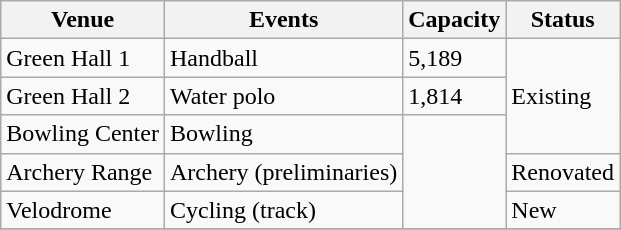<table class="wikitable">
<tr>
<th>Venue</th>
<th>Events</th>
<th>Capacity</th>
<th>Status</th>
</tr>
<tr>
<td>Green Hall 1</td>
<td>Handball</td>
<td>5,189</td>
<td rowspan="3">Existing</td>
</tr>
<tr>
<td>Green Hall 2</td>
<td>Water polo</td>
<td>1,814</td>
</tr>
<tr>
<td>Bowling Center</td>
<td>Bowling</td>
<td rowspan="3"></td>
</tr>
<tr>
<td>Archery Range</td>
<td>Archery (preliminaries)</td>
<td>Renovated</td>
</tr>
<tr>
<td>Velodrome</td>
<td>Cycling (track)</td>
<td>New</td>
</tr>
<tr>
</tr>
</table>
